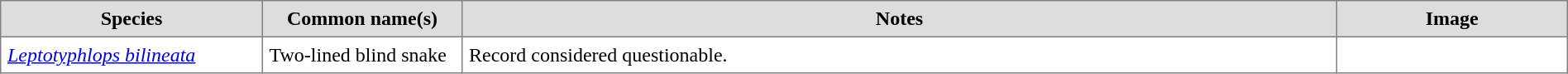<table border=1 style="border-collapse:collapse;" cellpadding=5 width=100%>
<tr bgcolor=#DDDDDD align=center>
<th width=200px>Species</th>
<th width=150px>Common name(s)</th>
<th>Notes</th>
<th width=175px>Image</th>
</tr>
<tr>
<td><em><a href='#'>Leptotyphlops bilineata</a></em></td>
<td>Two-lined blind snake</td>
<td>Record considered questionable.</td>
<td></td>
</tr>
</table>
